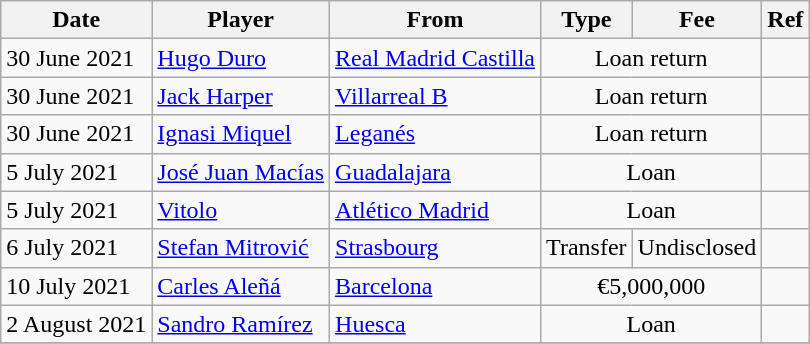<table class="wikitable">
<tr>
<th>Date</th>
<th>Player</th>
<th>From</th>
<th>Type</th>
<th>Fee</th>
<th>Ref</th>
</tr>
<tr>
<td>30 June 2021</td>
<td> <a href='#'>Hugo Duro</a></td>
<td><a href='#'>Real Madrid Castilla</a></td>
<td align=center colspan=2>Loan return</td>
<td align=center></td>
</tr>
<tr>
<td>30 June 2021</td>
<td> <a href='#'>Jack Harper</a></td>
<td><a href='#'>Villarreal B</a></td>
<td align=center colspan=2>Loan return</td>
<td align=center></td>
</tr>
<tr>
<td>30 June 2021</td>
<td> <a href='#'>Ignasi Miquel</a></td>
<td><a href='#'>Leganés</a></td>
<td align=center colspan=2>Loan return</td>
<td align=center></td>
</tr>
<tr>
<td>5 July 2021</td>
<td> <a href='#'>José Juan Macías</a></td>
<td> <a href='#'>Guadalajara</a></td>
<td align=center colspan=2>Loan</td>
<td align=center></td>
</tr>
<tr>
<td>5 July 2021</td>
<td> <a href='#'>Vitolo</a></td>
<td><a href='#'>Atlético Madrid</a></td>
<td align=center colspan=2>Loan</td>
<td align=center></td>
</tr>
<tr>
<td>6 July 2021</td>
<td> <a href='#'>Stefan Mitrović</a></td>
<td> <a href='#'>Strasbourg</a></td>
<td align=center>Transfer</td>
<td align=center>Undisclosed</td>
<td align=center></td>
</tr>
<tr>
<td>10 July 2021</td>
<td> <a href='#'>Carles Aleñá</a></td>
<td><a href='#'>Barcelona</a></td>
<td align=center colspan=2>€5,000,000</td>
<td></td>
</tr>
<tr>
<td>2 August 2021</td>
<td> <a href='#'>Sandro Ramírez</a></td>
<td><a href='#'>Huesca</a></td>
<td align=center colspan=2>Loan</td>
<td align=center></td>
</tr>
<tr>
</tr>
</table>
